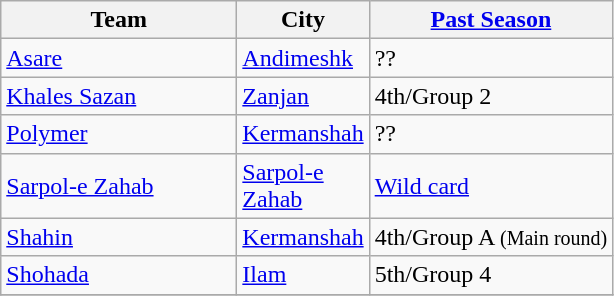<table class="wikitable sortable">
<tr>
<th width=150>Team</th>
<th width=60>City</th>
<th><a href='#'>Past Season</a></th>
</tr>
<tr>
<td align="left"><a href='#'>Asare</a></td>
<td><a href='#'>Andimeshk</a></td>
<td>??</td>
</tr>
<tr>
<td align="left"><a href='#'>Khales Sazan</a></td>
<td><a href='#'>Zanjan</a></td>
<td>4th/Group 2</td>
</tr>
<tr>
<td align="left"><a href='#'>Polymer</a></td>
<td><a href='#'>Kermanshah</a></td>
<td>??</td>
</tr>
<tr>
<td align="left"><a href='#'>Sarpol-e Zahab</a></td>
<td><a href='#'>Sarpol-e Zahab</a></td>
<td><a href='#'>Wild card</a></td>
</tr>
<tr>
<td align="left"><a href='#'>Shahin</a></td>
<td><a href='#'>Kermanshah</a></td>
<td>4th/Group A <small>(Main round)</small></td>
</tr>
<tr>
<td align="left"><a href='#'>Shohada</a></td>
<td><a href='#'>Ilam</a></td>
<td>5th/Group 4</td>
</tr>
<tr>
</tr>
</table>
